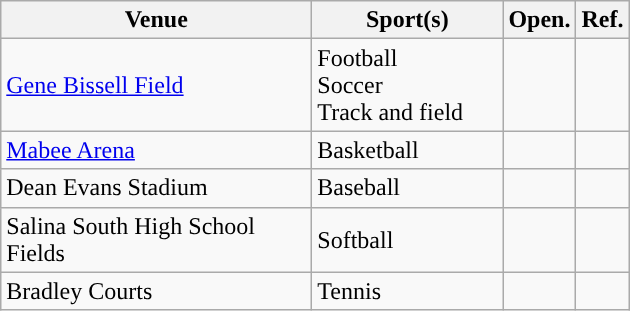<table class="wikitable"; style= "text-align: ">
<tr>
<th width=200px>Venue</th>
<th width=120px>Sport(s)</th>
<th width=0px>Open.</th>
<th width=0px>Ref.</th>
</tr>
<tr>
<td><a href='#'>Gene Bissell Field</a> </td>
<td>Football <br> Soccer <br> Track and field</td>
<td></td>
<td></td>
</tr>
<tr>
<td><a href='#'>Mabee Arena</a></td>
<td>Basketball</td>
<td></td>
<td></td>
</tr>
<tr>
<td>Dean Evans Stadium</td>
<td>Baseball</td>
<td></td>
<td></td>
</tr>
<tr>
<td>Salina South High School Fields</td>
<td>Softball</td>
<td></td>
<td></td>
</tr>
<tr>
<td>Bradley Courts </td>
<td>Tennis</td>
<td></td>
<td></td>
</tr>
</table>
